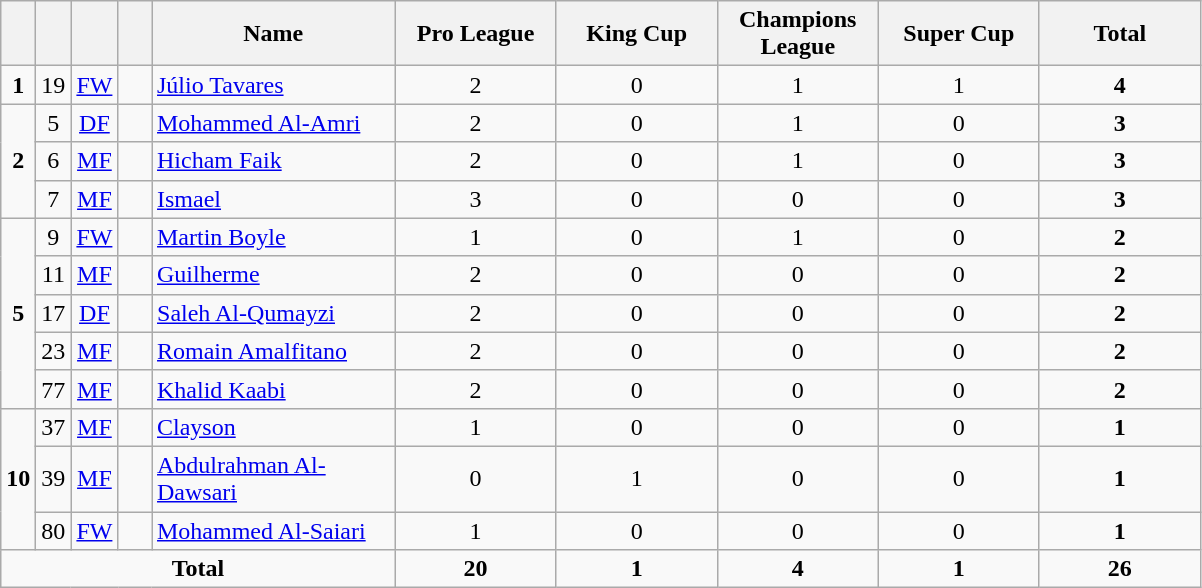<table class="wikitable" style="text-align:center">
<tr>
<th width=15></th>
<th width=15></th>
<th width=15></th>
<th width=15></th>
<th width=155>Name</th>
<th width=100>Pro League</th>
<th width=100>King Cup</th>
<th width=100>Champions League</th>
<th width=100>Super Cup</th>
<th width=100>Total</th>
</tr>
<tr>
<td><strong>1</strong></td>
<td>19</td>
<td><a href='#'>FW</a></td>
<td></td>
<td align=left><a href='#'>Júlio Tavares</a></td>
<td>2</td>
<td>0</td>
<td>1</td>
<td>1</td>
<td><strong>4</strong></td>
</tr>
<tr>
<td rowspan=3><strong>2</strong></td>
<td>5</td>
<td><a href='#'>DF</a></td>
<td></td>
<td align=left><a href='#'>Mohammed Al-Amri</a></td>
<td>2</td>
<td>0</td>
<td>1</td>
<td>0</td>
<td><strong>3</strong></td>
</tr>
<tr>
<td>6</td>
<td><a href='#'>MF</a></td>
<td></td>
<td align=left><a href='#'>Hicham Faik</a></td>
<td>2</td>
<td>0</td>
<td>1</td>
<td>0</td>
<td><strong>3</strong></td>
</tr>
<tr>
<td>7</td>
<td><a href='#'>MF</a></td>
<td></td>
<td align=left><a href='#'>Ismael</a></td>
<td>3</td>
<td>0</td>
<td>0</td>
<td>0</td>
<td><strong>3</strong></td>
</tr>
<tr>
<td rowspan=5><strong>5</strong></td>
<td>9</td>
<td><a href='#'>FW</a></td>
<td></td>
<td align=left><a href='#'>Martin Boyle</a></td>
<td>1</td>
<td>0</td>
<td>1</td>
<td>0</td>
<td><strong>2</strong></td>
</tr>
<tr>
<td>11</td>
<td><a href='#'>MF</a></td>
<td></td>
<td align=left><a href='#'>Guilherme</a></td>
<td>2</td>
<td>0</td>
<td>0</td>
<td>0</td>
<td><strong>2</strong></td>
</tr>
<tr>
<td>17</td>
<td><a href='#'>DF</a></td>
<td></td>
<td align=left><a href='#'>Saleh Al-Qumayzi</a></td>
<td>2</td>
<td>0</td>
<td>0</td>
<td>0</td>
<td><strong>2</strong></td>
</tr>
<tr>
<td>23</td>
<td><a href='#'>MF</a></td>
<td></td>
<td align=left><a href='#'>Romain Amalfitano</a></td>
<td>2</td>
<td>0</td>
<td>0</td>
<td>0</td>
<td><strong>2</strong></td>
</tr>
<tr>
<td>77</td>
<td><a href='#'>MF</a></td>
<td></td>
<td align=left><a href='#'>Khalid Kaabi</a></td>
<td>2</td>
<td>0</td>
<td>0</td>
<td>0</td>
<td><strong>2</strong></td>
</tr>
<tr>
<td rowspan=3><strong>10</strong></td>
<td>37</td>
<td><a href='#'>MF</a></td>
<td></td>
<td align=left><a href='#'>Clayson</a></td>
<td>1</td>
<td>0</td>
<td>0</td>
<td>0</td>
<td><strong>1</strong></td>
</tr>
<tr>
<td>39</td>
<td><a href='#'>MF</a></td>
<td></td>
<td align=left><a href='#'>Abdulrahman Al-Dawsari</a></td>
<td>0</td>
<td>1</td>
<td>0</td>
<td>0</td>
<td><strong>1</strong></td>
</tr>
<tr>
<td>80</td>
<td><a href='#'>FW</a></td>
<td></td>
<td align=left><a href='#'>Mohammed Al-Saiari</a></td>
<td>1</td>
<td>0</td>
<td>0</td>
<td>0</td>
<td><strong>1</strong></td>
</tr>
<tr>
<td colspan=5><strong>Total</strong></td>
<td><strong>20</strong></td>
<td><strong>1</strong></td>
<td><strong>4</strong></td>
<td><strong>1</strong></td>
<td><strong>26</strong></td>
</tr>
</table>
